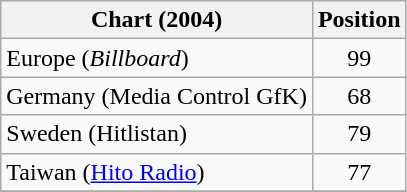<table class="wikitable sortable">
<tr>
<th>Chart (2004)</th>
<th>Position</th>
</tr>
<tr>
<td>Europe (<em>Billboard</em>)</td>
<td style="text-align:center;">99</td>
</tr>
<tr>
<td>Germany (Media Control GfK)</td>
<td style="text-align:center;">68</td>
</tr>
<tr>
<td>Sweden (Hitlistan)</td>
<td style="text-align:center;">79</td>
</tr>
<tr>
<td>Taiwan (<a href='#'>Hito Radio</a>)</td>
<td style="text-align:center;">77</td>
</tr>
<tr>
</tr>
</table>
